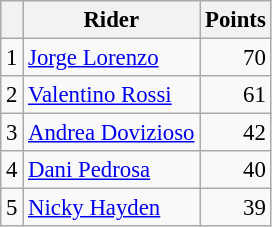<table class="wikitable" style="font-size: 95%;">
<tr>
<th></th>
<th>Rider</th>
<th>Points</th>
</tr>
<tr>
<td align=center>1</td>
<td> <a href='#'>Jorge Lorenzo</a></td>
<td align=right>70</td>
</tr>
<tr>
<td align=center>2</td>
<td> <a href='#'>Valentino Rossi</a></td>
<td align=right>61</td>
</tr>
<tr>
<td align=center>3</td>
<td> <a href='#'>Andrea Dovizioso</a></td>
<td align=right>42</td>
</tr>
<tr>
<td align=center>4</td>
<td> <a href='#'>Dani Pedrosa</a></td>
<td align=right>40</td>
</tr>
<tr>
<td align=center>5</td>
<td> <a href='#'>Nicky Hayden</a></td>
<td align=right>39</td>
</tr>
</table>
